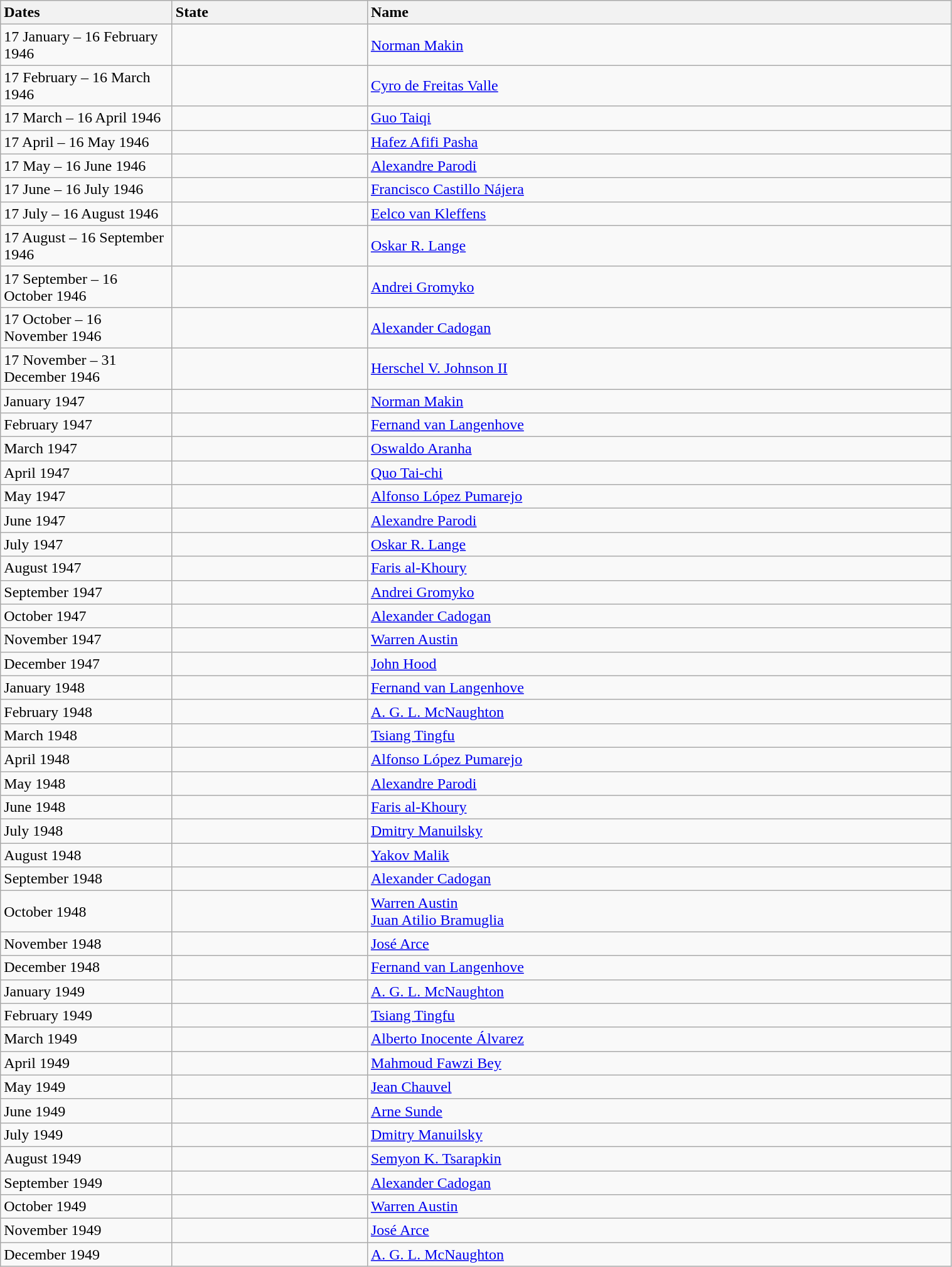<table class="wikitable" width="80%">
<tr>
<th style="text-align:left;width:175px">Dates</th>
<th style="text-align:left;width:200px">State</th>
<th style="text-align:left;">Name</th>
</tr>
<tr>
<td>17 January – 16 February 1946</td>
<td></td>
<td><a href='#'>Norman Makin</a></td>
</tr>
<tr>
<td>17 February – 16 March 1946</td>
<td></td>
<td><a href='#'>Cyro de Freitas Valle</a></td>
</tr>
<tr>
<td>17 March – 16 April 1946</td>
<td></td>
<td><a href='#'>Guo Taiqi</a></td>
</tr>
<tr>
<td>17 April – 16 May 1946</td>
<td></td>
<td><a href='#'>Hafez Afifi Pasha</a></td>
</tr>
<tr>
<td>17 May – 16 June 1946</td>
<td></td>
<td><a href='#'>Alexandre Parodi</a></td>
</tr>
<tr>
<td>17 June – 16 July 1946</td>
<td></td>
<td><a href='#'>Francisco Castillo Nájera</a></td>
</tr>
<tr>
<td>17 July – 16 August 1946</td>
<td></td>
<td><a href='#'>Eelco van Kleffens</a></td>
</tr>
<tr>
<td>17 August – 16 September 1946</td>
<td></td>
<td><a href='#'>Oskar R. Lange</a></td>
</tr>
<tr>
<td>17 September – 16 October 1946</td>
<td></td>
<td><a href='#'>Andrei Gromyko</a></td>
</tr>
<tr>
<td>17 October – 16 November 1946</td>
<td></td>
<td><a href='#'>Alexander Cadogan</a></td>
</tr>
<tr>
<td>17 November – 31 December 1946</td>
<td></td>
<td><a href='#'>Herschel V. Johnson II</a></td>
</tr>
<tr>
<td>January 1947</td>
<td></td>
<td><a href='#'>Norman Makin</a></td>
</tr>
<tr>
<td>February 1947</td>
<td></td>
<td><a href='#'>Fernand van Langenhove</a></td>
</tr>
<tr>
<td>March 1947</td>
<td></td>
<td><a href='#'>Oswaldo Aranha</a></td>
</tr>
<tr>
<td>April 1947</td>
<td></td>
<td><a href='#'>Quo Tai-chi</a></td>
</tr>
<tr>
<td>May 1947</td>
<td></td>
<td><a href='#'>Alfonso López Pumarejo</a></td>
</tr>
<tr>
<td>June 1947</td>
<td></td>
<td><a href='#'>Alexandre Parodi</a></td>
</tr>
<tr>
<td>July 1947</td>
<td></td>
<td><a href='#'>Oskar R. Lange</a></td>
</tr>
<tr>
<td>August 1947</td>
<td></td>
<td><a href='#'>Faris al-Khoury</a></td>
</tr>
<tr>
<td>September 1947</td>
<td></td>
<td><a href='#'>Andrei Gromyko</a></td>
</tr>
<tr>
<td>October 1947</td>
<td></td>
<td><a href='#'>Alexander Cadogan</a></td>
</tr>
<tr>
<td>November 1947</td>
<td></td>
<td><a href='#'>Warren Austin</a></td>
</tr>
<tr>
<td>December 1947</td>
<td></td>
<td><a href='#'>John Hood</a></td>
</tr>
<tr>
<td>January 1948</td>
<td></td>
<td><a href='#'>Fernand van Langenhove</a></td>
</tr>
<tr>
<td>February 1948</td>
<td></td>
<td><a href='#'>A. G. L. McNaughton</a></td>
</tr>
<tr>
<td>March 1948</td>
<td></td>
<td><a href='#'>Tsiang Tingfu</a></td>
</tr>
<tr>
<td>April 1948</td>
<td></td>
<td><a href='#'>Alfonso López Pumarejo</a></td>
</tr>
<tr>
<td>May 1948</td>
<td></td>
<td><a href='#'>Alexandre Parodi</a></td>
</tr>
<tr>
<td>June 1948</td>
<td></td>
<td><a href='#'>Faris al-Khoury</a></td>
</tr>
<tr>
<td>July 1948</td>
<td></td>
<td><a href='#'>Dmitry Manuilsky</a></td>
</tr>
<tr>
<td>August 1948</td>
<td></td>
<td><a href='#'>Yakov Malik</a></td>
</tr>
<tr>
<td>September 1948</td>
<td></td>
<td><a href='#'>Alexander Cadogan</a></td>
</tr>
<tr>
<td>October 1948</td>
<td><br></td>
<td><a href='#'>Warren Austin</a><br><a href='#'>Juan Atilio Bramuglia</a></td>
</tr>
<tr>
<td>November 1948</td>
<td></td>
<td><a href='#'>José Arce</a></td>
</tr>
<tr>
<td>December 1948</td>
<td></td>
<td><a href='#'>Fernand van Langenhove</a></td>
</tr>
<tr>
<td>January 1949</td>
<td></td>
<td><a href='#'>A. G. L. McNaughton</a></td>
</tr>
<tr>
<td>February 1949</td>
<td></td>
<td><a href='#'>Tsiang Tingfu</a></td>
</tr>
<tr>
<td>March 1949</td>
<td></td>
<td><a href='#'>Alberto Inocente Álvarez</a></td>
</tr>
<tr>
<td>April 1949</td>
<td></td>
<td><a href='#'>Mahmoud Fawzi Bey</a></td>
</tr>
<tr>
<td>May 1949</td>
<td></td>
<td><a href='#'>Jean Chauvel</a></td>
</tr>
<tr>
<td>June 1949</td>
<td></td>
<td><a href='#'>Arne Sunde</a></td>
</tr>
<tr>
<td>July 1949</td>
<td></td>
<td><a href='#'>Dmitry Manuilsky</a></td>
</tr>
<tr>
<td>August 1949</td>
<td></td>
<td><a href='#'>Semyon K. Tsarapkin</a></td>
</tr>
<tr>
<td>September 1949</td>
<td></td>
<td><a href='#'>Alexander Cadogan</a></td>
</tr>
<tr>
<td>October 1949</td>
<td></td>
<td><a href='#'>Warren Austin</a></td>
</tr>
<tr>
<td>November 1949</td>
<td></td>
<td><a href='#'>José Arce</a></td>
</tr>
<tr>
<td>December 1949</td>
<td></td>
<td><a href='#'>A. G. L. McNaughton</a></td>
</tr>
</table>
